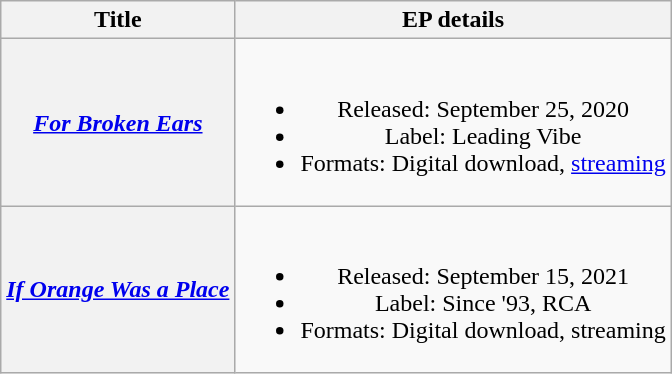<table class="wikitable plainrowheaders" style="text-align:center;">
<tr>
<th scope="col">Title</th>
<th scope="col">EP details</th>
</tr>
<tr>
<th scope="row"><em><a href='#'>For Broken Ears</a></em></th>
<td><br><ul><li>Released: September 25, 2020</li><li>Label: Leading Vibe</li><li>Formats: Digital download, <a href='#'>streaming</a></li></ul></td>
</tr>
<tr>
<th scope="row"><em><a href='#'>If Orange Was a Place</a></em></th>
<td><br><ul><li>Released: September 15, 2021</li><li>Label: Since '93, RCA</li><li>Formats: Digital download, streaming</li></ul></td>
</tr>
</table>
